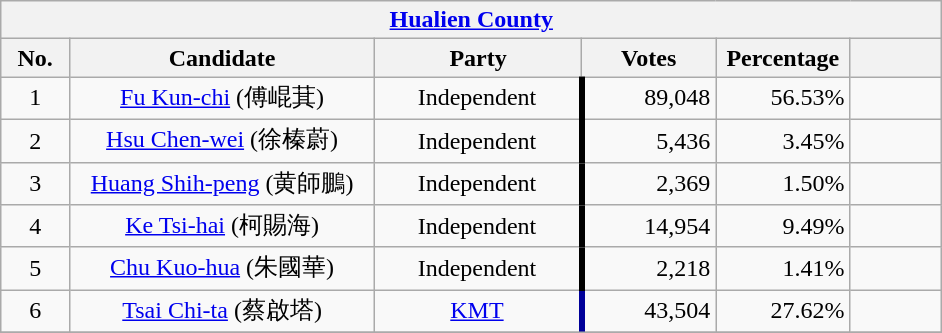<table class="wikitable collapsible" style="text-align:center">
<tr>
<th colspan="7" width=620px><a href='#'>Hualien County</a></th>
</tr>
<tr>
<th width=35>No.</th>
<th width=180>Candidate</th>
<th width=120>Party</th>
<th width=75>Votes</th>
<th width=75>Percentage</th>
<th width=49></th>
</tr>
<tr>
<td>1</td>
<td><a href='#'>Fu Kun-chi</a> (傅崐萁)</td>
<td>Independent</td>
<td style="border-left:4px solid #000000;" align="right">89,048</td>
<td align="right">56.53%</td>
<td align="center"></td>
</tr>
<tr>
<td>2</td>
<td><a href='#'>Hsu Chen-wei</a> (徐榛蔚)</td>
<td>Independent</td>
<td style="border-left:4px solid #000000;" align="right">5,436</td>
<td align="right">3.45%</td>
<td align="center"></td>
</tr>
<tr>
<td>3</td>
<td><a href='#'>Huang Shih-peng</a> (黄師鵬)</td>
<td>Independent</td>
<td style="border-left:4px solid #000000;" align="right">2,369</td>
<td align="right">1.50%</td>
<td align="center"></td>
</tr>
<tr>
<td>4</td>
<td><a href='#'>Ke Tsi-hai</a> (柯賜海)</td>
<td>Independent</td>
<td style="border-left:4px solid #000000;" align="right">14,954</td>
<td align="right">9.49%</td>
<td align="center"></td>
</tr>
<tr>
<td>5</td>
<td><a href='#'>Chu Kuo-hua</a> (朱國華)</td>
<td>Independent</td>
<td style="border-left:4px solid #000000;" align="right">2,218</td>
<td align="right">1.41%</td>
<td align="center"></td>
</tr>
<tr>
<td>6</td>
<td><a href='#'>Tsai Chi-ta</a> (蔡啟塔)</td>
<td><a href='#'>KMT</a></td>
<td style="border-left:4px solid #000099;" align="right">43,504</td>
<td align="right">27.62%</td>
<td align="center"></td>
</tr>
<tr bgcolor=EEEEEE>
</tr>
</table>
